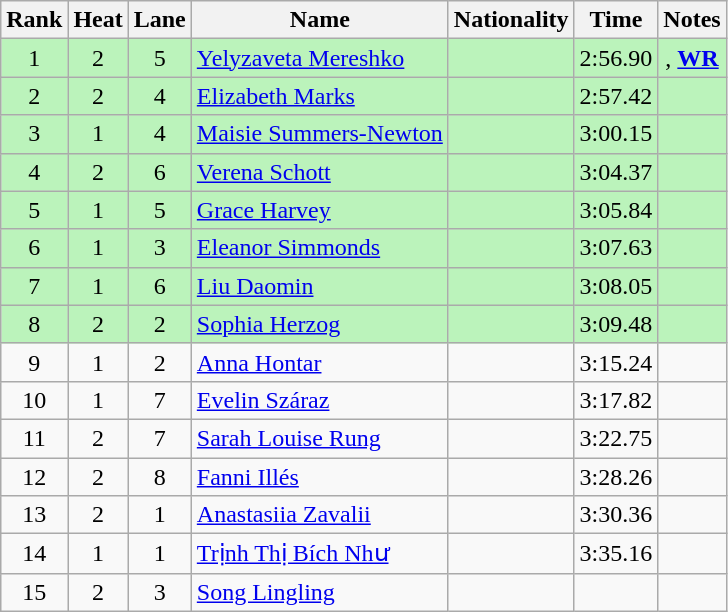<table class="wikitable sortable" style="text-align:center">
<tr>
<th>Rank</th>
<th>Heat</th>
<th>Lane</th>
<th>Name</th>
<th>Nationality</th>
<th>Time</th>
<th>Notes</th>
</tr>
<tr bgcolor=bbf3bb>
<td>1</td>
<td>2</td>
<td>5</td>
<td align=left><a href='#'>Yelyzaveta Mereshko</a></td>
<td align=left></td>
<td>2:56.90</td>
<td>, <strong><a href='#'>WR</a></strong></td>
</tr>
<tr bgcolor=bbf3bb>
<td>2</td>
<td>2</td>
<td>4</td>
<td align=left><a href='#'>Elizabeth Marks</a></td>
<td align=left></td>
<td>2:57.42</td>
<td></td>
</tr>
<tr bgcolor=bbf3bb>
<td>3</td>
<td>1</td>
<td>4</td>
<td align=left><a href='#'>Maisie Summers-Newton</a></td>
<td align=left></td>
<td>3:00.15</td>
<td></td>
</tr>
<tr bgcolor=bbf3bb>
<td>4</td>
<td>2</td>
<td>6</td>
<td align=left><a href='#'>Verena Schott</a></td>
<td align=left></td>
<td>3:04.37</td>
<td></td>
</tr>
<tr bgcolor=bbf3bb>
<td>5</td>
<td>1</td>
<td>5</td>
<td align=left><a href='#'>Grace Harvey</a></td>
<td align=left></td>
<td>3:05.84</td>
<td></td>
</tr>
<tr bgcolor=bbf3bb>
<td>6</td>
<td>1</td>
<td>3</td>
<td align=left><a href='#'>Eleanor Simmonds</a></td>
<td align=left></td>
<td>3:07.63</td>
<td></td>
</tr>
<tr bgcolor=bbf3bb>
<td>7</td>
<td>1</td>
<td>6</td>
<td align=left><a href='#'>Liu Daomin</a></td>
<td align=left></td>
<td>3:08.05</td>
<td></td>
</tr>
<tr bgcolor=bbf3bb>
<td>8</td>
<td>2</td>
<td>2</td>
<td align=left><a href='#'>Sophia Herzog</a></td>
<td align=left></td>
<td>3:09.48</td>
<td></td>
</tr>
<tr>
<td>9</td>
<td>1</td>
<td>2</td>
<td align=left><a href='#'>Anna Hontar</a></td>
<td align=left></td>
<td>3:15.24</td>
<td></td>
</tr>
<tr>
<td>10</td>
<td>1</td>
<td>7</td>
<td align=left><a href='#'>Evelin Száraz</a></td>
<td align=left></td>
<td>3:17.82</td>
<td></td>
</tr>
<tr>
<td>11</td>
<td>2</td>
<td>7</td>
<td align=left><a href='#'>Sarah Louise Rung</a></td>
<td align=left></td>
<td>3:22.75</td>
<td></td>
</tr>
<tr>
<td>12</td>
<td>2</td>
<td>8</td>
<td align=left><a href='#'>Fanni Illés</a></td>
<td align=left></td>
<td>3:28.26</td>
<td></td>
</tr>
<tr>
<td>13</td>
<td>2</td>
<td>1</td>
<td align=left><a href='#'>Anastasiia Zavalii</a></td>
<td align=left></td>
<td>3:30.36</td>
<td></td>
</tr>
<tr>
<td>14</td>
<td>1</td>
<td>1</td>
<td align=left><a href='#'>Trịnh Thị Bích Như</a></td>
<td align=left></td>
<td>3:35.16</td>
<td></td>
</tr>
<tr>
<td>15</td>
<td>2</td>
<td>3</td>
<td align=left><a href='#'>Song Lingling</a></td>
<td align=left></td>
<td></td>
<td></td>
</tr>
</table>
